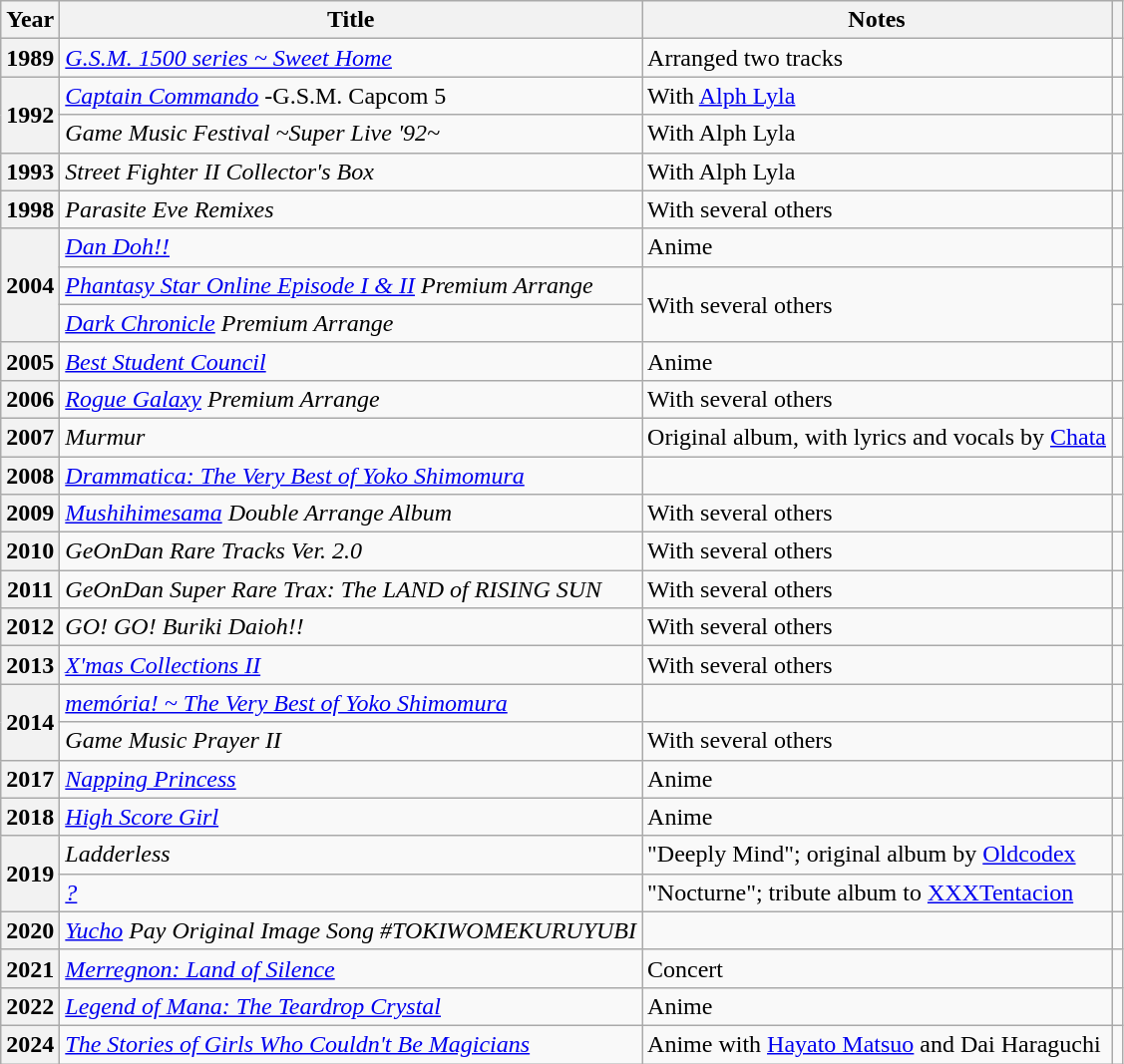<table class="wikitable sortable"  width="auto">
<tr>
<th scope="col">Year</th>
<th scope="col">Title</th>
<th scope="col">Notes</th>
<th scope="col"></th>
</tr>
<tr>
<th scope="row">1989</th>
<td><em><a href='#'>G.S.M. 1500 series ~ Sweet Home</a></em></td>
<td>Arranged two tracks</td>
<td></td>
</tr>
<tr>
<th scope="row" rowspan="2">1992</th>
<td><em><a href='#'>Captain Commando</a></em> -G.S.M. Capcom 5</td>
<td>With <a href='#'>Alph Lyla</a></td>
<td></td>
</tr>
<tr>
<td><em>Game Music Festival ~Super Live '92~</em></td>
<td>With Alph Lyla</td>
<td></td>
</tr>
<tr>
<th scope="row">1993</th>
<td><em>Street Fighter II Collector's Box</em></td>
<td>With Alph Lyla</td>
<td></td>
</tr>
<tr>
<th scope="row">1998</th>
<td><em>Parasite Eve Remixes</em></td>
<td>With several others</td>
<td></td>
</tr>
<tr>
<th scope="row" rowspan="3">2004</th>
<td><em><a href='#'>Dan Doh!!</a></em></td>
<td>Anime</td>
<td></td>
</tr>
<tr>
<td><em><a href='#'>Phantasy Star Online Episode I & II</a> Premium Arrange</em></td>
<td rowspan="2">With several others</td>
<td></td>
</tr>
<tr>
<td><em><a href='#'>Dark Chronicle</a> Premium Arrange</em></td>
<td></td>
</tr>
<tr>
<th scope="row">2005</th>
<td><em><a href='#'>Best Student Council</a></em></td>
<td>Anime</td>
<td></td>
</tr>
<tr>
<th scope="row">2006</th>
<td><em><a href='#'>Rogue Galaxy</a> Premium Arrange</em></td>
<td>With several others</td>
<td></td>
</tr>
<tr>
<th scope="row">2007</th>
<td><em>Murmur</em></td>
<td>Original album, with lyrics and vocals by <a href='#'>Chata</a></td>
<td></td>
</tr>
<tr>
<th scope="row">2008</th>
<td><em><a href='#'>Drammatica: The Very Best of Yoko Shimomura</a></em></td>
<td></td>
<td></td>
</tr>
<tr>
<th scope="row">2009</th>
<td><em><a href='#'>Mushihimesama</a> Double Arrange Album</em></td>
<td>With several others</td>
<td></td>
</tr>
<tr>
<th scope="row">2010</th>
<td><em>GeOnDan Rare Tracks Ver. 2.0</em></td>
<td>With several others</td>
<td></td>
</tr>
<tr>
<th scope="row">2011</th>
<td><em>GeOnDan Super Rare Trax: The LAND of RISING SUN</em></td>
<td>With several others</td>
<td></td>
</tr>
<tr>
<th scope="row">2012</th>
<td><em>GO! GO! Buriki Daioh!!</em></td>
<td>With several others</td>
<td></td>
</tr>
<tr>
<th scope="row">2013</th>
<td><em><a href='#'>X'mas Collections II</a></em></td>
<td>With several others</td>
<td></td>
</tr>
<tr>
<th scope="row" rowspan="2">2014</th>
<td><em><a href='#'>memória! ~ The Very Best of Yoko Shimomura</a></em></td>
<td></td>
<td></td>
</tr>
<tr>
<td><em>Game Music Prayer II</em></td>
<td>With several others</td>
<td></td>
</tr>
<tr>
<th scope="row">2017</th>
<td><em><a href='#'>Napping Princess</a></em></td>
<td>Anime</td>
<td></td>
</tr>
<tr>
<th scope="row">2018</th>
<td><em><a href='#'>High Score Girl</a></em></td>
<td>Anime</td>
<td></td>
</tr>
<tr>
<th scope="row" rowspan="2">2019</th>
<td><em>Ladderless</em></td>
<td>"Deeply Mind"; original album by <a href='#'>Oldcodex</a></td>
<td></td>
</tr>
<tr>
<td><em><a href='#'>?</a></em></td>
<td>"Nocturne"; tribute album to <a href='#'>XXXTentacion</a></td>
<td></td>
</tr>
<tr>
<th scope="row">2020</th>
<td><em><a href='#'>Yucho</a> Pay Original Image Song #TOKIWOMEKURUYUBI</em></td>
<td></td>
<td></td>
</tr>
<tr>
<th scope="row">2021</th>
<td><em><a href='#'>Merregnon: Land of Silence</a></em></td>
<td>Concert</td>
<td></td>
</tr>
<tr>
<th scope="row">2022</th>
<td><em><a href='#'>Legend of Mana: The Teardrop Crystal</a></em></td>
<td>Anime</td>
<td></td>
</tr>
<tr>
<th scope="row">2024</th>
<td><em><a href='#'>The Stories of Girls Who Couldn't Be Magicians</a></em></td>
<td>Anime with <a href='#'>Hayato Matsuo</a> and Dai Haraguchi</td>
<td></td>
</tr>
</table>
